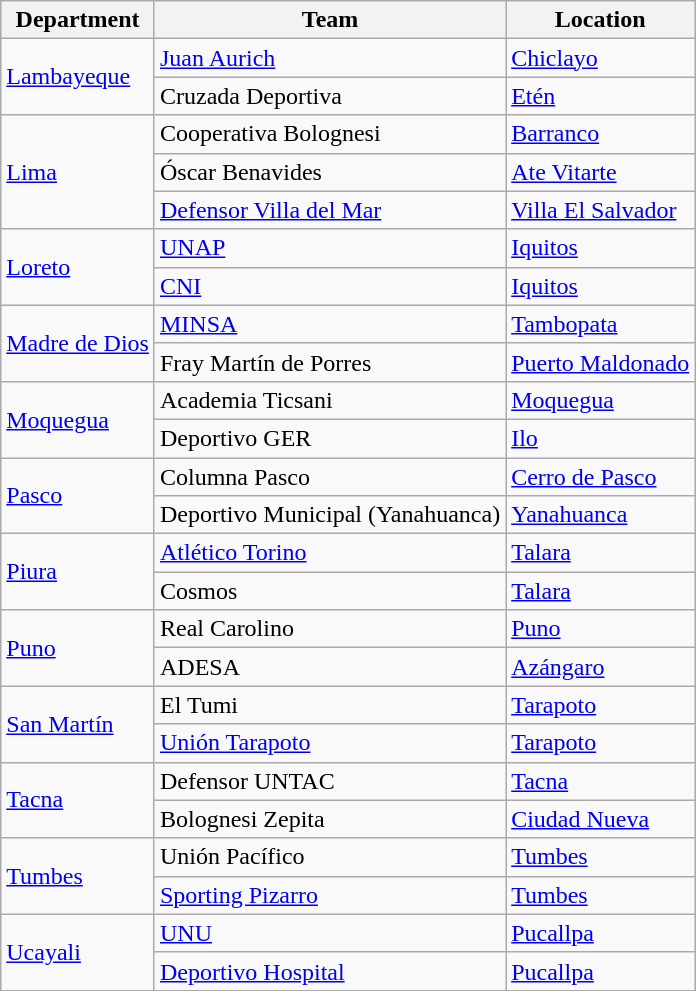<table class="wikitable">
<tr>
<th>Department</th>
<th>Team</th>
<th>Location</th>
</tr>
<tr>
<td rowspan="2"><a href='#'>Lambayeque</a></td>
<td><a href='#'>Juan Aurich</a></td>
<td><a href='#'>Chiclayo</a></td>
</tr>
<tr>
<td>Cruzada Deportiva</td>
<td><a href='#'>Etén</a></td>
</tr>
<tr>
<td rowspan="3"><a href='#'>Lima</a></td>
<td>Cooperativa Bolognesi</td>
<td><a href='#'>Barranco</a></td>
</tr>
<tr>
<td>Óscar Benavides</td>
<td><a href='#'>Ate Vitarte</a></td>
</tr>
<tr>
<td><a href='#'>Defensor Villa del Mar</a></td>
<td><a href='#'>Villa El Salvador</a></td>
</tr>
<tr>
<td rowspan="2"><a href='#'>Loreto</a></td>
<td><a href='#'>UNAP</a></td>
<td><a href='#'>Iquitos</a></td>
</tr>
<tr>
<td><a href='#'>CNI</a></td>
<td><a href='#'>Iquitos</a></td>
</tr>
<tr>
<td rowspan="2"><a href='#'>Madre de Dios</a></td>
<td><a href='#'>MINSA</a></td>
<td><a href='#'>Tambopata</a></td>
</tr>
<tr>
<td>Fray Martín de Porres</td>
<td><a href='#'>Puerto Maldonado</a></td>
</tr>
<tr>
<td rowspan="2"><a href='#'>Moquegua</a></td>
<td>Academia Ticsani</td>
<td><a href='#'>Moquegua</a></td>
</tr>
<tr>
<td>Deportivo GER</td>
<td><a href='#'>Ilo</a></td>
</tr>
<tr>
<td rowspan="2"><a href='#'>Pasco</a></td>
<td>Columna Pasco</td>
<td><a href='#'>Cerro de Pasco</a></td>
</tr>
<tr>
<td>Deportivo Municipal (Yanahuanca)</td>
<td><a href='#'>Yanahuanca</a></td>
</tr>
<tr>
<td rowspan="2"><a href='#'>Piura</a></td>
<td><a href='#'>Atlético Torino</a></td>
<td><a href='#'>Talara</a></td>
</tr>
<tr>
<td>Cosmos</td>
<td><a href='#'>Talara</a></td>
</tr>
<tr>
<td rowspan="2"><a href='#'>Puno</a></td>
<td>Real Carolino</td>
<td><a href='#'>Puno</a></td>
</tr>
<tr>
<td>ADESA</td>
<td><a href='#'>Azángaro</a></td>
</tr>
<tr>
<td rowspan="2"><a href='#'>San Martín</a></td>
<td>El Tumi</td>
<td><a href='#'>Tarapoto</a></td>
</tr>
<tr>
<td><a href='#'>Unión Tarapoto</a></td>
<td><a href='#'>Tarapoto</a></td>
</tr>
<tr>
<td rowspan="2"><a href='#'>Tacna</a></td>
<td>Defensor UNTAC</td>
<td><a href='#'>Tacna</a></td>
</tr>
<tr>
<td>Bolognesi Zepita</td>
<td><a href='#'>Ciudad Nueva</a></td>
</tr>
<tr>
<td rowspan="2"><a href='#'>Tumbes</a></td>
<td>Unión Pacífico</td>
<td><a href='#'>Tumbes</a></td>
</tr>
<tr>
<td><a href='#'>Sporting Pizarro</a></td>
<td><a href='#'>Tumbes</a></td>
</tr>
<tr>
<td rowspan="2"><a href='#'>Ucayali</a></td>
<td><a href='#'>UNU</a></td>
<td><a href='#'>Pucallpa</a></td>
</tr>
<tr>
<td><a href='#'>Deportivo Hospital</a></td>
<td><a href='#'>Pucallpa</a></td>
</tr>
</table>
